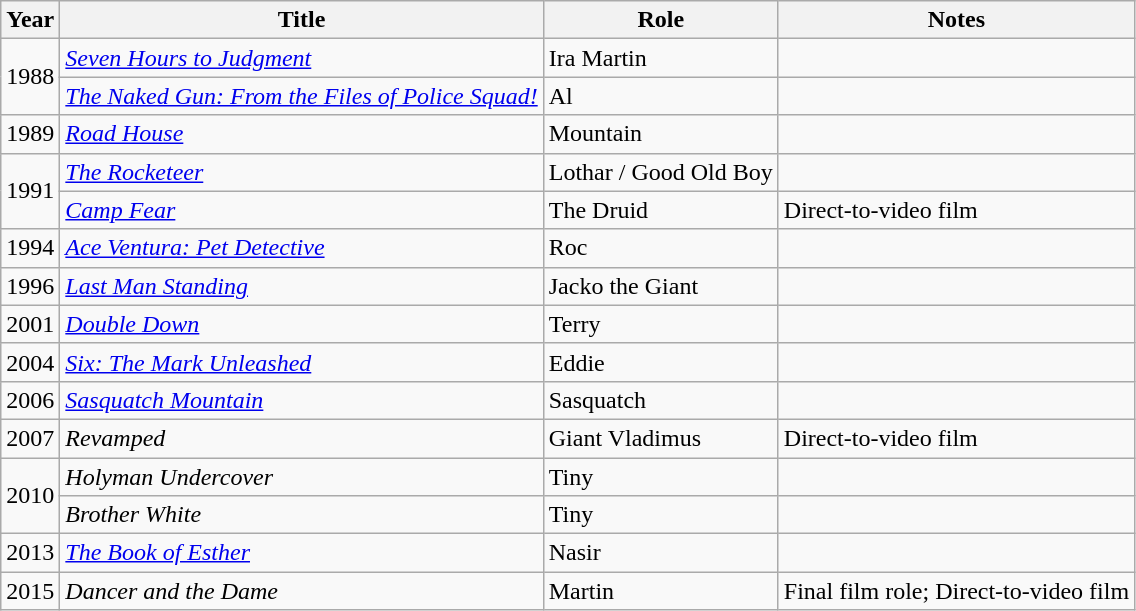<table class="wikitable sortable">
<tr>
<th>Year</th>
<th>Title</th>
<th>Role</th>
<th class="unsortable">Notes</th>
</tr>
<tr>
<td rowspan="2">1988</td>
<td><a href='#'><em>Seven Hours to Judgment</em></a></td>
<td>Ira Martin</td>
<td></td>
</tr>
<tr>
<td><a href='#'><em>The Naked Gun: From the Files of Police Squad!</em></a></td>
<td>Al</td>
<td></td>
</tr>
<tr>
<td>1989</td>
<td><a href='#'><em>Road House</em></a></td>
<td>Mountain</td>
<td></td>
</tr>
<tr>
<td rowspan="2">1991</td>
<td><a href='#'><em>The Rocketeer</em></a></td>
<td>Lothar / Good Old Boy</td>
<td></td>
</tr>
<tr>
<td><em><a href='#'>Camp Fear</a></em></td>
<td>The Druid</td>
<td>Direct-to-video film</td>
</tr>
<tr>
<td>1994</td>
<td><a href='#'><em>Ace Ventura: Pet Detective</em></a></td>
<td>Roc</td>
<td></td>
</tr>
<tr>
<td>1996</td>
<td><a href='#'><em>Last Man Standing</em></a></td>
<td>Jacko the Giant</td>
<td></td>
</tr>
<tr>
<td>2001</td>
<td><a href='#'><em>Double Down</em></a></td>
<td>Terry</td>
<td></td>
</tr>
<tr>
<td>2004</td>
<td><a href='#'><em>Six: The Mark Unleashed</em></a></td>
<td>Eddie</td>
<td></td>
</tr>
<tr>
<td>2006</td>
<td><a href='#'><em>Sasquatch Mountain</em></a></td>
<td>Sasquatch</td>
<td></td>
</tr>
<tr>
<td>2007</td>
<td><em>Revamped</em></td>
<td>Giant Vladimus</td>
<td>Direct-to-video film</td>
</tr>
<tr>
<td rowspan="2">2010</td>
<td><em>Holyman Undercover</em></td>
<td>Tiny</td>
<td></td>
</tr>
<tr>
<td><em>Brother White</em></td>
<td>Tiny</td>
<td></td>
</tr>
<tr>
<td>2013</td>
<td><em><a href='#'>The Book of Esther</a></em></td>
<td>Nasir</td>
<td></td>
</tr>
<tr>
<td>2015</td>
<td><em>Dancer and the Dame</em></td>
<td>Martin</td>
<td>Final film role; Direct-to-video film</td>
</tr>
</table>
